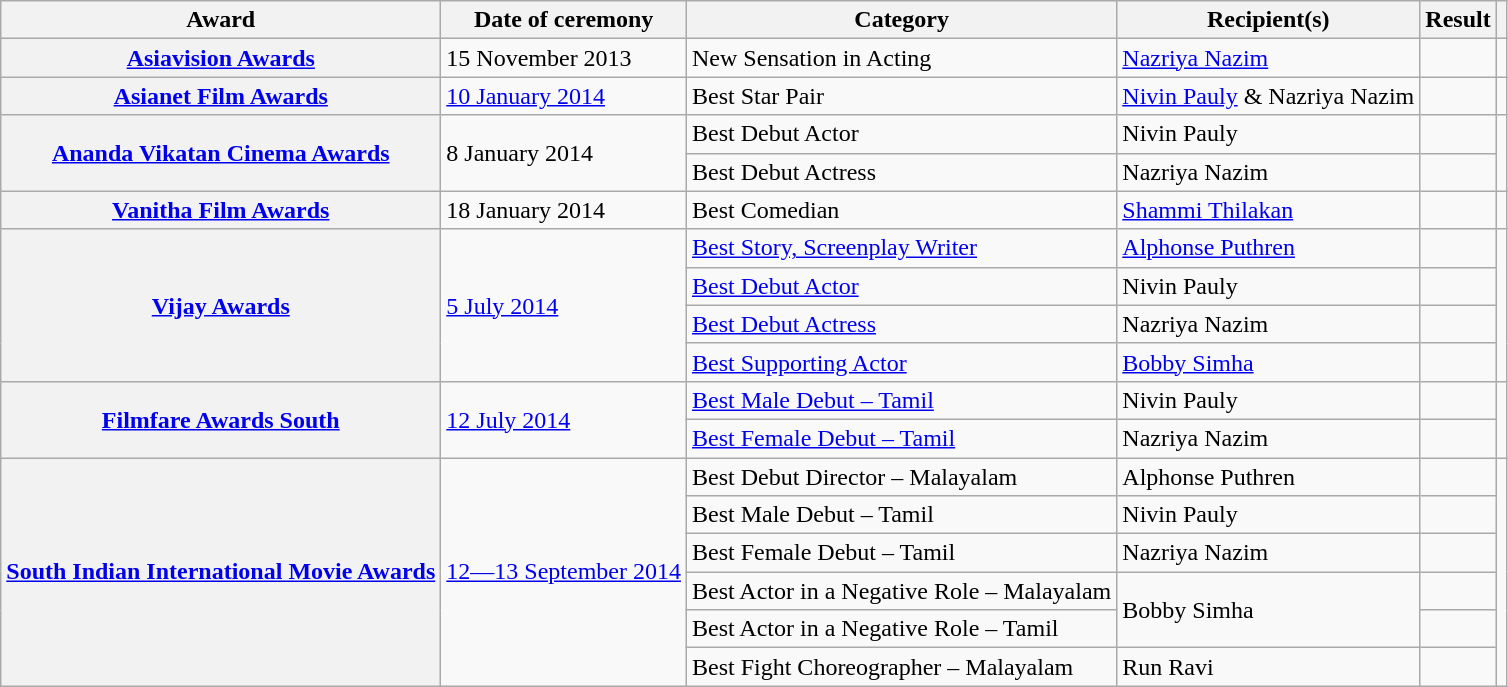<table class="wikitable plainrowheaders sortable">
<tr>
<th scope="col">Award</th>
<th scope="col">Date of ceremony</th>
<th scope="col">Category</th>
<th scope="col">Recipient(s)</th>
<th scope="col" class="unsortable">Result</th>
<th scope="col" class="unsortable"></th>
</tr>
<tr>
<th scope="row"><a href='#'>Asiavision Awards</a></th>
<td>15 November 2013</td>
<td>New Sensation in Acting</td>
<td><a href='#'>Nazriya Nazim</a></td>
<td></td>
<td></td>
</tr>
<tr>
<th scope="row"><a href='#'>Asianet Film Awards</a></th>
<td><a href='#'>10 January 2014</a></td>
<td>Best Star Pair</td>
<td><a href='#'>Nivin Pauly</a> & Nazriya Nazim</td>
<td></td>
<td></td>
</tr>
<tr>
<th scope="row" rowspan="2"><a href='#'>Ananda Vikatan Cinema Awards</a></th>
<td rowspan="2">8 January 2014</td>
<td>Best Debut Actor</td>
<td>Nivin Pauly</td>
<td></td>
<td rowspan="2"></td>
</tr>
<tr>
<td>Best Debut Actress</td>
<td>Nazriya Nazim</td>
<td></td>
</tr>
<tr>
<th scope="row"><a href='#'>Vanitha Film Awards</a></th>
<td>18 January 2014</td>
<td>Best Comedian</td>
<td><a href='#'>Shammi Thilakan</a></td>
<td></td>
<td></td>
</tr>
<tr>
<th scope="row" rowspan="4"><a href='#'>Vijay Awards</a></th>
<td rowspan="4"><a href='#'>5 July 2014</a></td>
<td><a href='#'>Best Story, Screenplay Writer</a></td>
<td><a href='#'>Alphonse Puthren</a></td>
<td></td>
<td rowspan="4"></td>
</tr>
<tr>
<td><a href='#'>Best Debut Actor</a></td>
<td>Nivin Pauly</td>
<td></td>
</tr>
<tr>
<td><a href='#'>Best Debut Actress</a></td>
<td>Nazriya Nazim</td>
<td></td>
</tr>
<tr>
<td><a href='#'>Best Supporting Actor</a></td>
<td><a href='#'>Bobby Simha</a></td>
<td></td>
</tr>
<tr>
<th scope="row" rowspan="2"><a href='#'>Filmfare Awards South</a></th>
<td rowspan="2"><a href='#'>12 July 2014</a></td>
<td><a href='#'>Best Male Debut – Tamil</a></td>
<td>Nivin Pauly</td>
<td></td>
<td rowspan="2"></td>
</tr>
<tr>
<td><a href='#'>Best Female Debut – Tamil</a></td>
<td>Nazriya Nazim</td>
<td></td>
</tr>
<tr>
<th scope="row" rowspan="6"><a href='#'>South Indian International Movie Awards</a></th>
<td rowspan="6"><a href='#'>12—13 September 2014</a></td>
<td>Best Debut Director – Malayalam</td>
<td>Alphonse Puthren</td>
<td></td>
<td rowspan="6"><br><br></td>
</tr>
<tr>
<td>Best Male Debut – Tamil</td>
<td>Nivin Pauly</td>
<td></td>
</tr>
<tr>
<td>Best Female Debut – Tamil</td>
<td>Nazriya Nazim</td>
<td></td>
</tr>
<tr>
<td>Best Actor in a Negative Role – Malayalam</td>
<td rowspan="2">Bobby Simha</td>
<td></td>
</tr>
<tr>
<td>Best Actor in a Negative Role – Tamil</td>
<td></td>
</tr>
<tr>
<td>Best Fight Choreographer – Malayalam</td>
<td>Run Ravi</td>
<td></td>
</tr>
</table>
